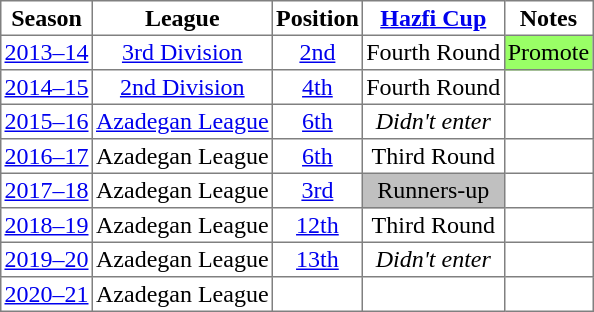<table border="1" cellpadding="2" style="border-collapse:collapse; text-align:center; font-size:normal;">
<tr>
<th>Season</th>
<th>League</th>
<th>Position</th>
<th><a href='#'>Hazfi Cup</a></th>
<th>Notes</th>
</tr>
<tr>
<td><a href='#'>2013–14</a></td>
<td><a href='#'>3rd Division</a></td>
<td><a href='#'>2nd</a></td>
<td>Fourth Round</td>
<td style="background:#9f6;">Promote</td>
</tr>
<tr>
<td><a href='#'>2014–15</a></td>
<td><a href='#'>2nd Division</a></td>
<td><a href='#'>4th</a></td>
<td>Fourth Round</td>
<td></td>
</tr>
<tr>
<td><a href='#'>2015–16</a></td>
<td><a href='#'>Azadegan League</a></td>
<td><a href='#'>6th</a></td>
<td><em>Didn't enter</em></td>
<td></td>
</tr>
<tr>
<td><a href='#'>2016–17</a></td>
<td>Azadegan League</td>
<td><a href='#'>6th</a></td>
<td>Third Round</td>
<td></td>
</tr>
<tr>
<td><a href='#'>2017–18</a></td>
<td>Azadegan League</td>
<td><a href='#'>3rd</a></td>
<td align=center bgcolor=Silver>Runners-up</td>
<td></td>
</tr>
<tr>
<td><a href='#'>2018–19</a></td>
<td>Azadegan League</td>
<td><a href='#'>12th</a></td>
<td>Third Round</td>
<td></td>
</tr>
<tr>
<td><a href='#'>2019–20</a></td>
<td>Azadegan League</td>
<td><a href='#'>13th</a></td>
<td><em>Didn't enter</em></td>
<td></td>
</tr>
<tr>
<td><a href='#'>2020–21</a></td>
<td>Azadegan League</td>
<td></td>
<td></td>
<td></td>
</tr>
</table>
